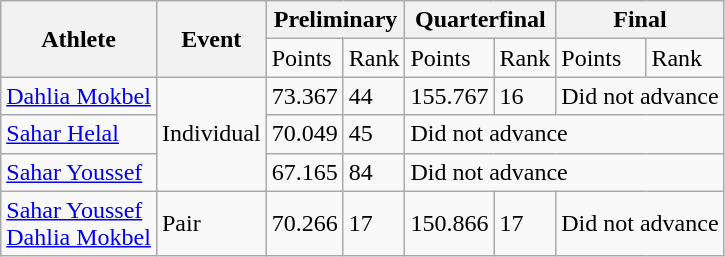<table class="wikitable">
<tr>
<th rowspan="2">Athlete</th>
<th rowspan="2">Event</th>
<th colspan="2">Preliminary</th>
<th colspan="2">Quarterfinal</th>
<th colspan="2">Final</th>
</tr>
<tr>
<td>Points</td>
<td>Rank</td>
<td>Points</td>
<td>Rank</td>
<td>Points</td>
<td>Rank</td>
</tr>
<tr>
<td><a href='#'>Dahlia Mokbel</a></td>
<td rowspan="3">Individual</td>
<td>73.367</td>
<td>44</td>
<td>155.767</td>
<td>16</td>
<td colspan="2">Did not advance</td>
</tr>
<tr>
<td><a href='#'>Sahar Helal</a></td>
<td>70.049</td>
<td>45</td>
<td colspan="4">Did not advance</td>
</tr>
<tr>
<td><a href='#'>Sahar Youssef</a></td>
<td>67.165</td>
<td>84</td>
<td colspan="4">Did not advance</td>
</tr>
<tr>
<td><a href='#'>Sahar Youssef</a><br><a href='#'>Dahlia Mokbel</a></td>
<td>Pair</td>
<td>70.266</td>
<td>17</td>
<td>150.866</td>
<td>17</td>
<td colspan="2">Did not advance</td>
</tr>
</table>
